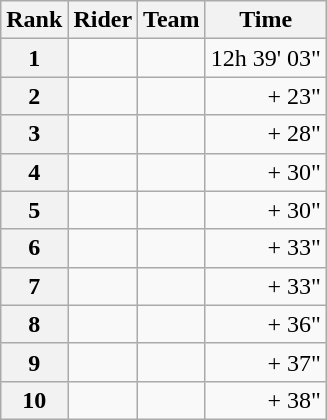<table class="wikitable" margin-bottom:0;">
<tr>
<th scope="col">Rank</th>
<th scope="col">Rider</th>
<th scope="col">Team</th>
<th scope="col">Time</th>
</tr>
<tr>
<th scope="row">1</th>
<td> </td>
<td></td>
<td align="right">12h 39' 03"</td>
</tr>
<tr>
<th scope="row">2</th>
<td></td>
<td></td>
<td align="right">+ 23"</td>
</tr>
<tr>
<th scope="row">3</th>
<td></td>
<td></td>
<td align="right">+ 28"</td>
</tr>
<tr>
<th scope="row">4</th>
<td> </td>
<td></td>
<td align="right">+ 30"</td>
</tr>
<tr>
<th scope="row">5</th>
<td> </td>
<td></td>
<td align="right">+ 30"</td>
</tr>
<tr>
<th scope="row">6</th>
<td></td>
<td></td>
<td align="right">+ 33"</td>
</tr>
<tr>
<th scope="row">7</th>
<td></td>
<td></td>
<td align="right">+ 33"</td>
</tr>
<tr>
<th scope="row">8</th>
<td></td>
<td></td>
<td align="right">+ 36"</td>
</tr>
<tr>
<th scope="row">9</th>
<td></td>
<td></td>
<td align="right">+ 37"</td>
</tr>
<tr>
<th scope="row">10</th>
<td></td>
<td></td>
<td align="right">+ 38"</td>
</tr>
</table>
